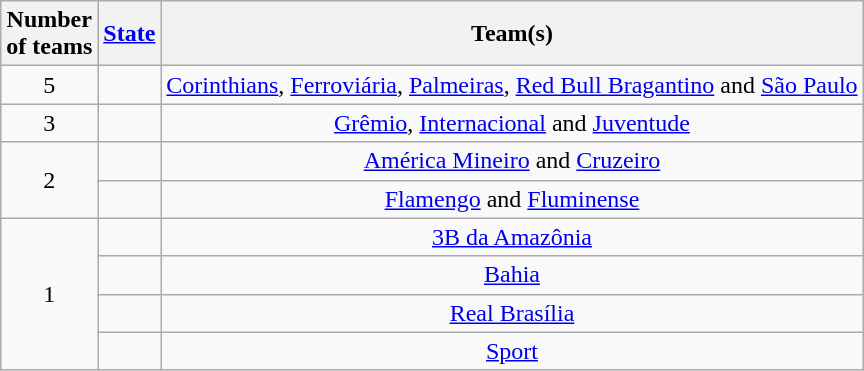<table class="wikitable" style="text-align:center">
<tr>
<th>Number<br>of teams</th>
<th><a href='#'>State</a></th>
<th>Team(s)</th>
</tr>
<tr>
<td>5</td>
<td align=left></td>
<td><a href='#'>Corinthians</a>, <a href='#'>Ferroviária</a>, <a href='#'>Palmeiras</a>, <a href='#'>Red Bull Bragantino</a> and <a href='#'>São Paulo</a></td>
</tr>
<tr>
<td>3</td>
<td align=left></td>
<td><a href='#'>Grêmio</a>, <a href='#'>Internacional</a> and <a href='#'>Juventude</a></td>
</tr>
<tr>
<td rowspan=2>2</td>
<td align=left></td>
<td><a href='#'>América Mineiro</a> and <a href='#'>Cruzeiro</a></td>
</tr>
<tr>
<td align=left></td>
<td><a href='#'>Flamengo</a> and <a href='#'>Fluminense</a></td>
</tr>
<tr>
<td rowspan=4>1</td>
<td align=left></td>
<td><a href='#'>3B da Amazônia</a></td>
</tr>
<tr>
<td align=left></td>
<td><a href='#'>Bahia</a></td>
</tr>
<tr>
<td align=left></td>
<td><a href='#'>Real Brasília</a></td>
</tr>
<tr>
<td align=left></td>
<td><a href='#'>Sport</a></td>
</tr>
</table>
